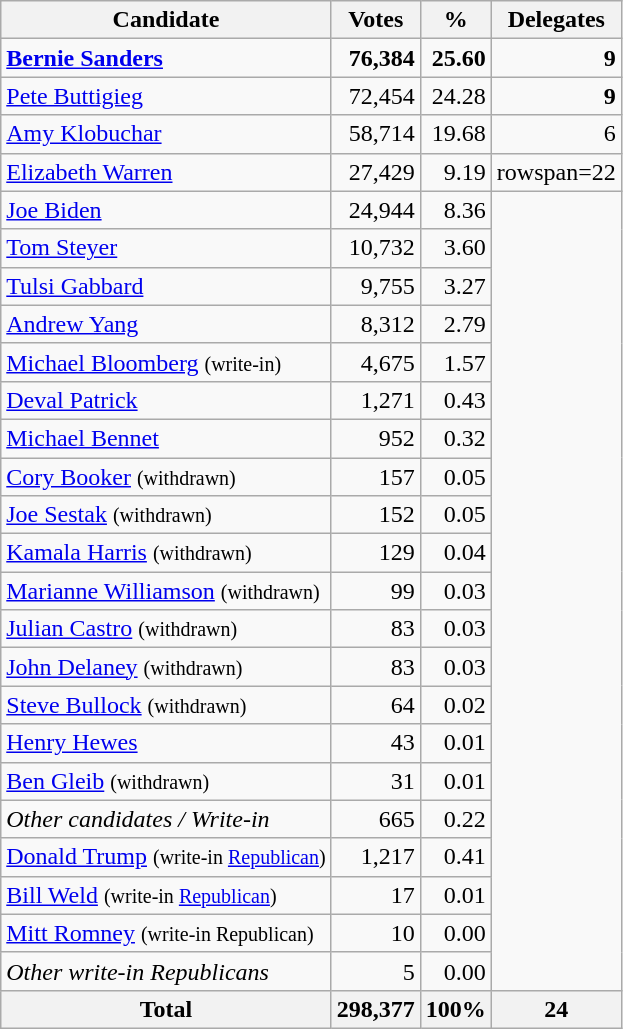<table class="wikitable sortable" style="text-align:right;">
<tr>
<th>Candidate</th>
<th>Votes</th>
<th>%</th>
<th>Delegates</th>
</tr>
<tr>
<td style="text-align:left;" data-sort-value="Sanders, Bernie"><strong><a href='#'>Bernie Sanders</a></strong></td>
<td><strong>76,384</strong></td>
<td><strong>25.60</strong></td>
<td style="text-align:right;"><strong>9</strong></td>
</tr>
<tr>
<td style="text-align:left;" data-sort-value="Buttigieg, Pete"><a href='#'>Pete Buttigieg</a></td>
<td>72,454</td>
<td>24.28</td>
<td style="text-align:right;"><strong>9</strong></td>
</tr>
<tr>
<td style="text-align:left;" data-sort-value="Klobuchar, Amy"><a href='#'>Amy Klobuchar</a></td>
<td>58,714</td>
<td>19.68</td>
<td style="text-align:right;">6</td>
</tr>
<tr>
<td style="text-align:left;" data-sort-value="Warren, Elizabeth"><a href='#'>Elizabeth Warren</a></td>
<td>27,429</td>
<td>9.19</td>
<td>rowspan=22 </td>
</tr>
<tr>
<td style="text-align:left;" data-sort-value="Biden, Joe"><a href='#'>Joe Biden</a></td>
<td>24,944</td>
<td>8.36</td>
</tr>
<tr>
<td style="text-align:left;" data-sort-value="Steyer, Tom"><a href='#'>Tom Steyer</a></td>
<td>10,732</td>
<td>3.60</td>
</tr>
<tr>
<td style="text-align:left;" data-sort-value="Gabbard, Tulsi"><a href='#'>Tulsi Gabbard</a></td>
<td>9,755</td>
<td>3.27</td>
</tr>
<tr>
<td style="text-align:left;" data-sort-value="Yang, Andrew"><a href='#'>Andrew Yang</a></td>
<td>8,312</td>
<td>2.79</td>
</tr>
<tr>
<td style="text-align:left;" data-sort-value="Bloomberg"><a href='#'>Michael Bloomberg</a> <small>(write-in)</small></td>
<td>4,675</td>
<td>1.57</td>
</tr>
<tr>
<td style="text-align:left;" data-sort-value="Patrick, Deval"><a href='#'>Deval Patrick</a></td>
<td>1,271</td>
<td>0.43</td>
</tr>
<tr>
<td style="text-align:left;" data-sort-value="Bennet, Michael"><a href='#'>Michael Bennet</a></td>
<td>952</td>
<td>0.32</td>
</tr>
<tr>
<td style="text-align:left;" data-sort-value="Booker, Cory"><a href='#'>Cory Booker</a> <small>(withdrawn)</small></td>
<td>157</td>
<td>0.05</td>
</tr>
<tr>
<td style="text-align:left;" data-sort-value="Sestak, Joe"><a href='#'>Joe Sestak</a> <small>(withdrawn)</small></td>
<td>152</td>
<td>0.05</td>
</tr>
<tr>
<td style="text-align:left;" data-sort-value="Harris, Kamala"><a href='#'>Kamala Harris</a> <small>(withdrawn)</small></td>
<td>129</td>
<td>0.04</td>
</tr>
<tr>
<td style="text-align:left;" data-sort-value="Williamson, Marianne"><a href='#'>Marianne Williamson</a> <small>(withdrawn)</small></td>
<td>99</td>
<td>0.03</td>
</tr>
<tr>
<td style="text-align:left;" data-sort-value="Castro, Julian"><a href='#'>Julian Castro</a> <small>(withdrawn)</small></td>
<td>83</td>
<td>0.03</td>
</tr>
<tr>
<td style="text-align:left;" data-sort-value="Delaney, John"><a href='#'>John Delaney</a> <small>(withdrawn)</small></td>
<td>83</td>
<td>0.03</td>
</tr>
<tr>
<td style="text-align:left;" data-sort-value="Bullock, Steve"><a href='#'>Steve Bullock</a> <small>(withdrawn)</small></td>
<td>64</td>
<td>0.02</td>
</tr>
<tr>
<td style="text-align:left;" data-sort-value="Hewes, Henry"><a href='#'>Henry Hewes</a></td>
<td>43</td>
<td>0.01</td>
</tr>
<tr>
<td style="text-align:left;" data-sort-value="Gleib, Ben"><a href='#'>Ben Gleib</a> <small>(withdrawn)</small></td>
<td>31</td>
<td>0.01</td>
</tr>
<tr>
<td style="text-align:left;" data-sort-value="ZZ"><em>Other candidates / Write-in</em></td>
<td>665</td>
<td>0.22</td>
</tr>
<tr>
<td style="text-align:left;" data-sort-value="ZZTrump, Donald"><a href='#'>Donald Trump</a> <small>(write-in <a href='#'>Republican</a>)</small></td>
<td>1,217</td>
<td>0.41</td>
</tr>
<tr>
<td style="text-align:left;" data-sort-value="ZZWeld, Bill"><a href='#'>Bill Weld</a> <small>(write-in <a href='#'>Republican</a>)</small></td>
<td>17</td>
<td>0.01</td>
</tr>
<tr>
<td style="text-align:left;" data-sort-value="ZZRomney, Mitt"><a href='#'>Mitt Romney</a> <small>(write-in Republican)</small></td>
<td>10</td>
<td>0.00</td>
</tr>
<tr>
<td style="text-align:left;" data-sort-value="ZZZ"><em>Other write-in Republicans</em></td>
<td>5</td>
<td>0.00</td>
</tr>
<tr>
<th>Total</th>
<th>298,377</th>
<th>100%</th>
<th>24</th>
</tr>
</table>
